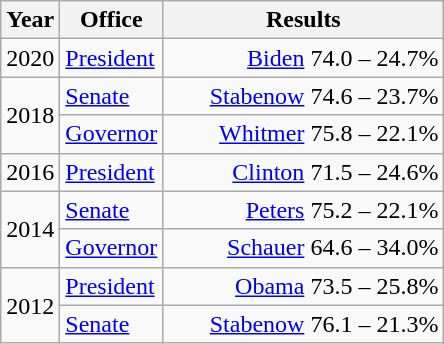<table class=wikitable>
<tr>
<th width="30">Year</th>
<th width="60">Office</th>
<th width="180">Results</th>
</tr>
<tr>
<td>2020</td>
<td><a href='#'>President</a></td>
<td align="right" ><a href='#'>Biden</a> 74.0 – 24.7%</td>
</tr>
<tr>
<td rowspan="2">2018</td>
<td><a href='#'>Senate</a></td>
<td align="right" ><a href='#'>Stabenow</a> 74.6 – 23.7%</td>
</tr>
<tr>
<td><a href='#'>Governor</a></td>
<td align="right" ><a href='#'>Whitmer</a> 75.8 – 22.1%</td>
</tr>
<tr>
<td>2016</td>
<td><a href='#'>President</a></td>
<td align="right" ><a href='#'>Clinton</a> 71.5 – 24.6%</td>
</tr>
<tr>
<td rowspan="2">2014</td>
<td><a href='#'>Senate</a></td>
<td align="right" ><a href='#'>Peters</a> 75.2 – 22.1%</td>
</tr>
<tr>
<td><a href='#'>Governor</a></td>
<td align="right" ><a href='#'>Schauer</a> 64.6 – 34.0%</td>
</tr>
<tr>
<td rowspan="2">2012</td>
<td><a href='#'>President</a></td>
<td align="right" ><a href='#'>Obama</a> 73.5 – 25.8%</td>
</tr>
<tr>
<td><a href='#'>Senate</a></td>
<td align="right" ><a href='#'>Stabenow</a> 76.1 – 21.3%</td>
</tr>
</table>
